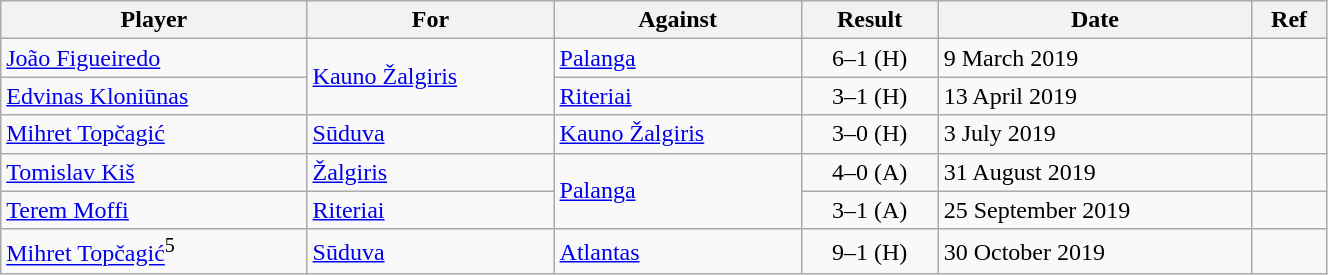<table class="wikitable sortable" style="width:70%;">
<tr>
<th>Player</th>
<th>For</th>
<th>Against</th>
<th>Result</th>
<th>Date</th>
<th>Ref</th>
</tr>
<tr>
<td> <a href='#'>João Figueiredo</a></td>
<td rowspan=2><a href='#'>Kauno Žalgiris</a></td>
<td><a href='#'>Palanga</a></td>
<td style="text-align:center;">6–1 (H)</td>
<td>9 March 2019</td>
<td style="text-align:center;"></td>
</tr>
<tr>
<td> <a href='#'>Edvinas Kloniūnas</a></td>
<td><a href='#'>Riteriai</a></td>
<td style="text-align:center;">3–1 (H)</td>
<td>13 April 2019</td>
<td style="text-align:center;"></td>
</tr>
<tr>
<td> <a href='#'>Mihret Topčagić</a></td>
<td><a href='#'>Sūduva</a></td>
<td><a href='#'>Kauno Žalgiris</a></td>
<td style="text-align:center;">3–0 (H)</td>
<td>3 July 2019</td>
<td style="text-align:center;"></td>
</tr>
<tr>
<td> <a href='#'>Tomislav Kiš</a></td>
<td><a href='#'>Žalgiris</a></td>
<td rowspan=2><a href='#'>Palanga</a></td>
<td style="text-align:center;">4–0 (A)</td>
<td>31 August 2019</td>
<td style="text-align:center;"></td>
</tr>
<tr>
<td> <a href='#'>Terem Moffi</a></td>
<td><a href='#'>Riteriai</a></td>
<td style="text-align:center;">3–1 (A)</td>
<td>25 September 2019</td>
<td style="text-align:center;"></td>
</tr>
<tr>
<td> <a href='#'>Mihret Topčagić</a><sup>5</sup></td>
<td><a href='#'>Sūduva</a></td>
<td><a href='#'>Atlantas</a></td>
<td style="text-align:center;">9–1 (H)</td>
<td>30 October 2019</td>
<td style="text-align:center;"></td>
</tr>
</table>
